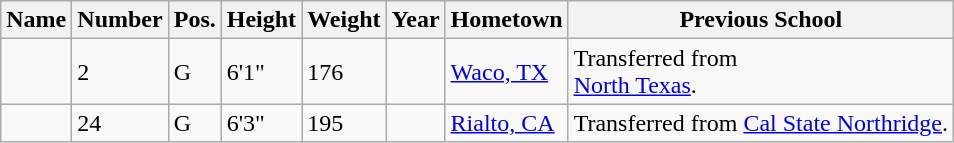<table class="wikitable sortable" border="1">
<tr>
<th>Name</th>
<th>Number</th>
<th>Pos.</th>
<th>Height</th>
<th>Weight</th>
<th>Year</th>
<th>Hometown</th>
<th class="unsortable">Previous School</th>
</tr>
<tr>
<td></td>
<td>2</td>
<td>G</td>
<td>6'1"</td>
<td>176</td>
<td></td>
<td><a href='#'>Waco, TX</a></td>
<td>Transferred from<br><a href='#'>North Texas</a>.</td>
</tr>
<tr>
<td></td>
<td>24</td>
<td>G</td>
<td>6'3"</td>
<td>195</td>
<td></td>
<td><a href='#'>Rialto, CA</a></td>
<td>Transferred from <a href='#'>Cal State Northridge</a>.</td>
</tr>
</table>
